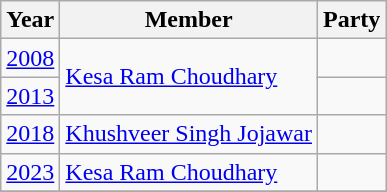<table class="wikitable sortable">
<tr>
<th>Year</th>
<th>Member</th>
<th colspan="2">Party</th>
</tr>
<tr>
<td><a href='#'>2008</a></td>
<td rowspan=2><a href='#'>Kesa Ram Choudhary</a></td>
<td></td>
</tr>
<tr>
<td><a href='#'>2013</a></td>
</tr>
<tr>
<td><a href='#'>2018</a></td>
<td><a href='#'>Khushveer Singh Jojawar</a></td>
<td></td>
</tr>
<tr>
<td><a href='#'>2023</a></td>
<td><a href='#'>Kesa Ram Choudhary</a></td>
<td></td>
</tr>
<tr>
</tr>
</table>
